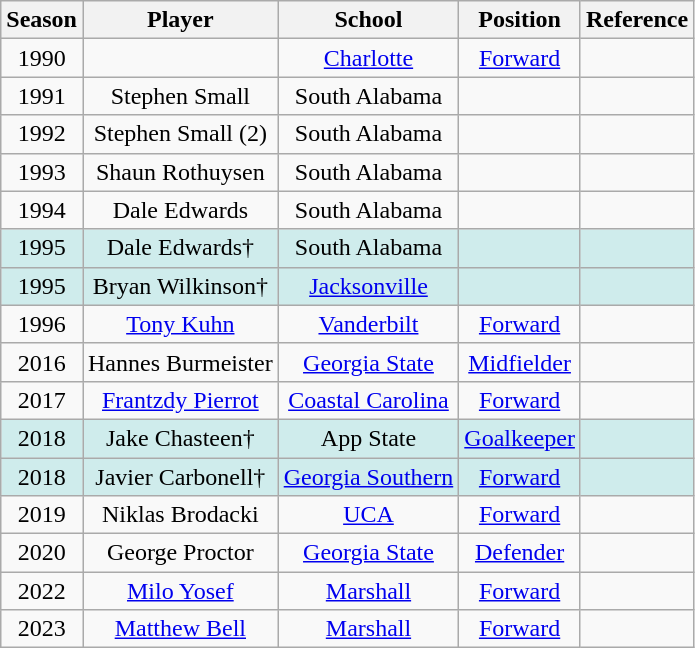<table class="wikitable sortable">
<tr>
<th>Season</th>
<th>Player</th>
<th>School</th>
<th>Position</th>
<th class="unsortable">Reference</th>
</tr>
<tr>
<td align="center">1990</td>
<td align="center"></td>
<td align="center"><a href='#'>Charlotte</a></td>
<td align="center"><a href='#'>Forward</a></td>
<td align="center"></td>
</tr>
<tr>
<td align="center">1991</td>
<td align="center">Stephen Small</td>
<td align="center">South Alabama</td>
<td align="center"></td>
<td align="center"></td>
</tr>
<tr>
<td align="center">1992</td>
<td align="center">Stephen Small (2)</td>
<td align="center">South Alabama</td>
<td align="center"></td>
<td align="center"></td>
</tr>
<tr>
<td align="center">1993</td>
<td align="center">Shaun Rothuysen</td>
<td align="center">South Alabama</td>
<td align="center"></td>
<td align="center"></td>
</tr>
<tr>
<td align="center">1994</td>
<td align="center">Dale Edwards</td>
<td align="center">South Alabama</td>
<td align="center"></td>
<td align="center"></td>
</tr>
<tr style="background-color:#CFECEC;">
<td align="center">1995</td>
<td align="center">Dale Edwards†</td>
<td align="center">South Alabama</td>
<td align="center"></td>
<td align="center"></td>
</tr>
<tr style="background-color:#CFECEC;">
<td align="center">1995</td>
<td align="center">Bryan Wilkinson†</td>
<td align="center"><a href='#'>Jacksonville</a></td>
<td align="center"></td>
<td align="center"></td>
</tr>
<tr>
<td align="center">1996</td>
<td align="center"><a href='#'>Tony Kuhn</a></td>
<td align="center"><a href='#'>Vanderbilt</a></td>
<td align="center"><a href='#'>Forward</a></td>
<td align="center"></td>
</tr>
<tr>
<td align="center">2016</td>
<td align="center">Hannes Burmeister</td>
<td align="center"><a href='#'>Georgia State</a></td>
<td align="center"><a href='#'>Midfielder</a></td>
<td align="center"></td>
</tr>
<tr>
<td align="center">2017</td>
<td align="center"><a href='#'>Frantzdy Pierrot</a></td>
<td align="center"><a href='#'>Coastal Carolina</a></td>
<td align="center"><a href='#'>Forward</a></td>
<td align="center"></td>
</tr>
<tr style="background-color:#CFECEC;">
<td align="center">2018</td>
<td align="center">Jake Chasteen†</td>
<td align="center">App State</td>
<td align="center"><a href='#'>Goalkeeper</a></td>
<td align="center"></td>
</tr>
<tr style="background-color:#CFECEC;">
<td align="center">2018</td>
<td align="center">Javier Carbonell†</td>
<td align="center"><a href='#'>Georgia Southern</a></td>
<td align="center"><a href='#'>Forward</a></td>
<td align="center"></td>
</tr>
<tr>
<td align="center">2019</td>
<td align="center">Niklas Brodacki</td>
<td align="center"><a href='#'>UCA</a></td>
<td align="center"><a href='#'>Forward</a></td>
<td align="center"></td>
</tr>
<tr>
<td align="center">2020</td>
<td align="center">George Proctor</td>
<td align="center"><a href='#'>Georgia State</a></td>
<td align="center"><a href='#'>Defender</a></td>
<td align="center"></td>
</tr>
<tr>
<td align="center">2022</td>
<td align="center"><a href='#'>Milo Yosef</a></td>
<td align="center"><a href='#'>Marshall</a></td>
<td align="center"><a href='#'>Forward</a></td>
<td align="center"></td>
</tr>
<tr>
<td align="center">2023</td>
<td align="center"><a href='#'>Matthew Bell</a></td>
<td align="center"><a href='#'>Marshall</a></td>
<td align="center"><a href='#'>Forward</a></td>
<td align="center"></td>
</tr>
</table>
